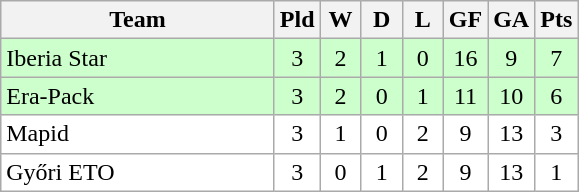<table class="wikitable" style="text-align: center;">
<tr>
<th width="175">Team</th>
<th width="20">Pld</th>
<th width="20">W</th>
<th width="20">D</th>
<th width="20">L</th>
<th width="20">GF</th>
<th width="20">GA</th>
<th width="20">Pts</th>
</tr>
<tr bgcolor="#ccffcc">
<td align="left"> Iberia Star</td>
<td>3</td>
<td>2</td>
<td>1</td>
<td>0</td>
<td>16</td>
<td>9</td>
<td>7</td>
</tr>
<tr bgcolor=ccffcc>
<td align="left"> Era-Pack</td>
<td>3</td>
<td>2</td>
<td>0</td>
<td>1</td>
<td>11</td>
<td>10</td>
<td>6</td>
</tr>
<tr bgcolor=ffffff>
<td align="left"> Mapid</td>
<td>3</td>
<td>1</td>
<td>0</td>
<td>2</td>
<td>9</td>
<td>13</td>
<td>3</td>
</tr>
<tr bgcolor=ffffff>
<td align="left"> Győri ETO</td>
<td>3</td>
<td>0</td>
<td>1</td>
<td>2</td>
<td>9</td>
<td>13</td>
<td>1</td>
</tr>
</table>
